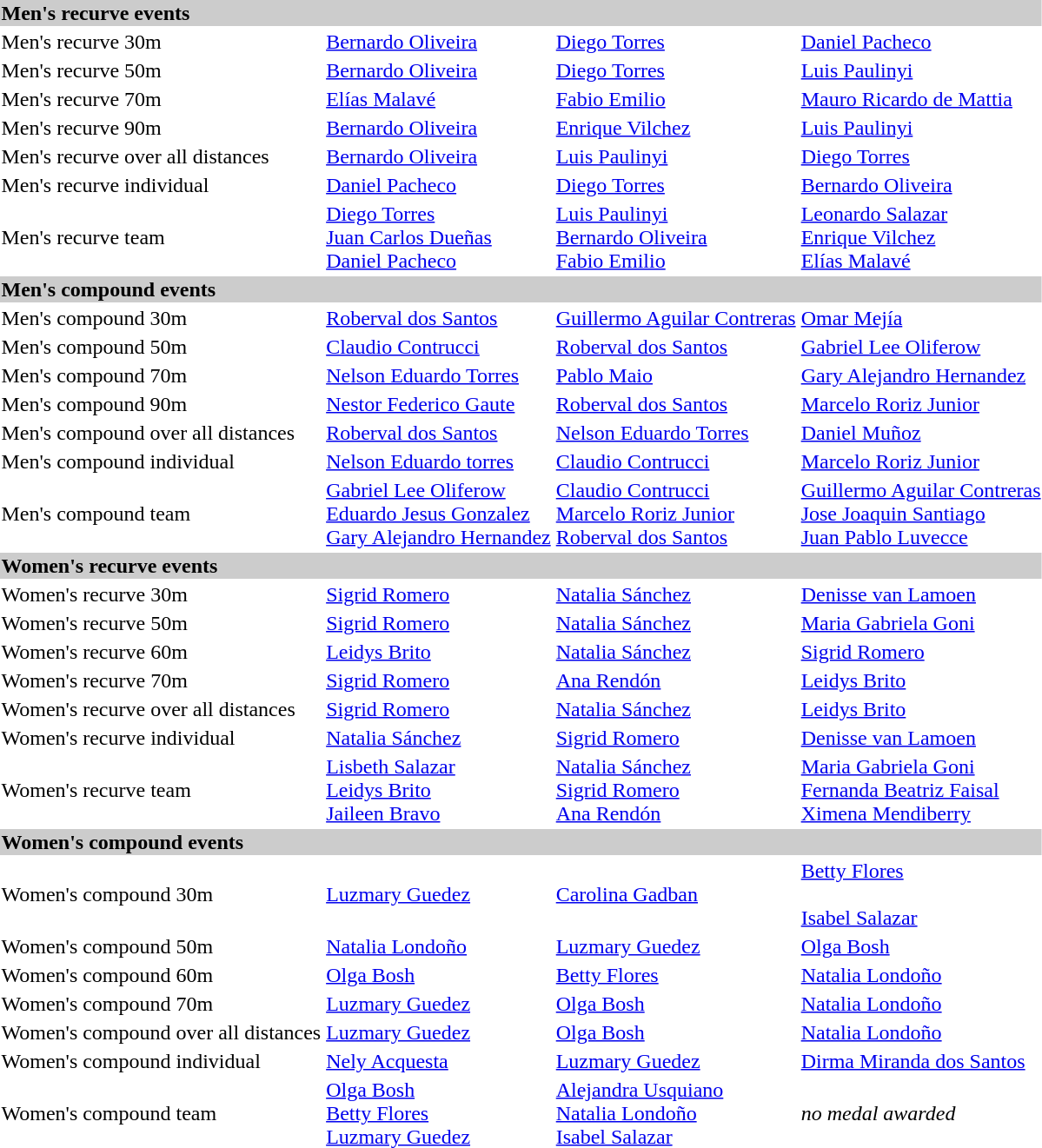<table>
<tr bgcolor="#cccccc">
<td colspan=4><strong>Men's recurve events</strong></td>
</tr>
<tr>
<td>Men's recurve 30m<br></td>
<td><a href='#'>Bernardo Oliveira</a><br><em></em></td>
<td><a href='#'>Diego Torres</a><br><em></em></td>
<td><a href='#'>Daniel Pacheco</a><br><em></em></td>
</tr>
<tr>
<td>Men's recurve 50m<br></td>
<td><a href='#'>Bernardo Oliveira</a><br><em></em></td>
<td><a href='#'>Diego Torres</a><br><em></em></td>
<td><a href='#'>Luis Paulinyi</a><br><em></em></td>
</tr>
<tr>
<td>Men's recurve 70m<br></td>
<td><a href='#'>Elías Malavé</a><br><em></em></td>
<td><a href='#'>Fabio Emilio</a><br><em></em></td>
<td><a href='#'>Mauro Ricardo de Mattia</a><br><em></em></td>
</tr>
<tr>
<td>Men's recurve 90m<br></td>
<td><a href='#'>Bernardo Oliveira</a><br><em></em></td>
<td><a href='#'>Enrique Vilchez</a><br><em></em></td>
<td><a href='#'>Luis Paulinyi</a><br><em></em></td>
</tr>
<tr>
<td>Men's recurve over all distances<br></td>
<td><a href='#'>Bernardo Oliveira</a><br><em></em></td>
<td><a href='#'>Luis Paulinyi</a><br><em></em></td>
<td><a href='#'>Diego Torres</a><br><em></em></td>
</tr>
<tr>
<td>Men's recurve individual<br></td>
<td><a href='#'>Daniel Pacheco</a><br><em></em></td>
<td><a href='#'>Diego Torres</a><br><em></em></td>
<td><a href='#'>Bernardo Oliveira</a><br><em></em></td>
</tr>
<tr>
<td>Men's recurve team<br></td>
<td><a href='#'>Diego Torres</a><br><a href='#'>Juan Carlos Dueñas</a><br><a href='#'>Daniel Pacheco</a><br><em></em></td>
<td><a href='#'>Luis Paulinyi</a><br><a href='#'>Bernardo Oliveira</a><br><a href='#'>Fabio Emilio</a><br><em></em></td>
<td><a href='#'>Leonardo Salazar</a><br><a href='#'>Enrique Vilchez</a><br><a href='#'>Elías Malavé</a><br><em></em></td>
</tr>
<tr bgcolor="#cccccc">
<td colspan=4><strong>Men's compound events</strong></td>
</tr>
<tr>
<td>Men's compound 30m<br></td>
<td><a href='#'>Roberval dos Santos</a><br><em></em></td>
<td><a href='#'>Guillermo Aguilar Contreras</a><br><em></em></td>
<td><a href='#'>Omar Mejía</a><br><em></em></td>
</tr>
<tr>
<td>Men's compound 50m<br></td>
<td><a href='#'>Claudio Contrucci</a><br><em></em></td>
<td><a href='#'>Roberval dos Santos</a><br><em></em></td>
<td><a href='#'>Gabriel Lee Oliferow</a><br><em></em></td>
</tr>
<tr>
<td>Men's compound 70m<br></td>
<td><a href='#'>Nelson Eduardo Torres</a><br><em></em></td>
<td><a href='#'>Pablo Maio</a><br><em></em></td>
<td><a href='#'>Gary Alejandro Hernandez</a><br><em></em></td>
</tr>
<tr>
<td>Men's compound 90m<br></td>
<td><a href='#'>Nestor Federico Gaute</a><br><em></em></td>
<td><a href='#'>Roberval dos Santos</a><br><em></em></td>
<td><a href='#'>Marcelo Roriz Junior</a><br><em></em></td>
</tr>
<tr>
<td>Men's compound over all distances<br></td>
<td><a href='#'>Roberval dos Santos</a><br><em></em></td>
<td><a href='#'>Nelson Eduardo Torres</a><br><em></em></td>
<td><a href='#'>Daniel Muñoz</a><br><em></em></td>
</tr>
<tr>
<td>Men's compound individual<br></td>
<td><a href='#'>Nelson Eduardo torres</a><br><em></em></td>
<td><a href='#'>Claudio Contrucci</a><br><em></em></td>
<td><a href='#'>Marcelo Roriz Junior</a><br><em></em></td>
</tr>
<tr>
<td>Men's compound team<br></td>
<td><a href='#'>Gabriel Lee Oliferow</a><br><a href='#'>Eduardo Jesus Gonzalez</a><br><a href='#'>Gary Alejandro Hernandez</a><br><em></em></td>
<td><a href='#'>Claudio Contrucci</a><br><a href='#'>Marcelo Roriz Junior</a><br><a href='#'>Roberval dos Santos</a><br><em></em></td>
<td><a href='#'>Guillermo Aguilar Contreras</a><br><a href='#'>Jose Joaquin Santiago</a><br><a href='#'>Juan Pablo Luvecce</a><br><em></em></td>
</tr>
<tr bgcolor="#cccccc">
<td colspan=4><strong>Women's recurve events</strong></td>
</tr>
<tr>
<td>Women's recurve 30m<br></td>
<td><a href='#'>Sigrid Romero</a><br><em></em></td>
<td><a href='#'>Natalia Sánchez</a><br><em></em></td>
<td><a href='#'>Denisse van Lamoen</a><br><em></em></td>
</tr>
<tr>
<td>Women's recurve 50m<br></td>
<td><a href='#'>Sigrid Romero</a><br><em></em></td>
<td><a href='#'>Natalia Sánchez</a><br><em></em></td>
<td><a href='#'>Maria Gabriela Goni</a><br><em></em></td>
</tr>
<tr>
<td>Women's recurve 60m<br></td>
<td><a href='#'>Leidys Brito</a><br><em></em></td>
<td><a href='#'>Natalia Sánchez</a><br><em></em></td>
<td><a href='#'>Sigrid Romero</a><br><em></em></td>
</tr>
<tr>
<td>Women's recurve 70m<br></td>
<td><a href='#'>Sigrid Romero</a><br><em></em></td>
<td><a href='#'>Ana Rendón</a><br><em></em></td>
<td><a href='#'>Leidys Brito</a><br><em></em></td>
</tr>
<tr>
<td>Women's recurve over all distances<br></td>
<td><a href='#'>Sigrid Romero</a><br><em></em></td>
<td><a href='#'>Natalia Sánchez</a><br><em></em></td>
<td><a href='#'>Leidys Brito</a><br><em></em></td>
</tr>
<tr>
<td>Women's recurve individual<br></td>
<td><a href='#'>Natalia Sánchez</a><br><em></em></td>
<td><a href='#'>Sigrid Romero</a><br><em></em></td>
<td><a href='#'>Denisse van Lamoen</a><br><em></em></td>
</tr>
<tr>
<td>Women's recurve team<br></td>
<td><a href='#'>Lisbeth Salazar</a><br><a href='#'>Leidys Brito</a><br><a href='#'>Jaileen Bravo</a><br><em></em></td>
<td><a href='#'>Natalia Sánchez</a><br><a href='#'>Sigrid Romero</a><br><a href='#'>Ana Rendón</a><br><em></em></td>
<td><a href='#'>Maria Gabriela Goni</a><br><a href='#'>Fernanda Beatriz Faisal</a><br><a href='#'>Ximena Mendiberry</a><br><em></em></td>
</tr>
<tr bgcolor="#cccccc">
<td colspan=4><strong>Women's compound events</strong></td>
</tr>
<tr>
<td>Women's compound 30m<br></td>
<td><a href='#'>Luzmary Guedez</a><br><em></em></td>
<td><a href='#'>Carolina Gadban</a><br><em></em></td>
<td><a href='#'>Betty Flores</a><br><em></em><br><a href='#'>Isabel Salazar</a><br><em></em></td>
</tr>
<tr>
<td>Women's compound 50m<br></td>
<td><a href='#'>Natalia Londoño</a><br><em></em></td>
<td><a href='#'>Luzmary Guedez</a><br><em></em></td>
<td><a href='#'>Olga Bosh</a><br><em></em></td>
</tr>
<tr>
<td>Women's compound 60m<br></td>
<td><a href='#'>Olga Bosh</a><br><em></em></td>
<td><a href='#'>Betty Flores</a><br><em></em></td>
<td><a href='#'>Natalia Londoño</a><br><em></em></td>
</tr>
<tr>
<td>Women's compound 70m<br></td>
<td><a href='#'>Luzmary Guedez</a><br><em></em></td>
<td><a href='#'>Olga Bosh</a><br><em></em></td>
<td><a href='#'>Natalia Londoño</a><br><em></em></td>
</tr>
<tr>
<td>Women's compound over all distances<br></td>
<td><a href='#'>Luzmary Guedez</a><br><em></em></td>
<td><a href='#'>Olga Bosh</a><br><em></em></td>
<td><a href='#'>Natalia Londoño</a><br><em></em></td>
</tr>
<tr>
<td>Women's compound individual<br></td>
<td><a href='#'>Nely Acquesta</a><br><em></em></td>
<td><a href='#'>Luzmary Guedez</a><br><em></em></td>
<td><a href='#'>Dirma Miranda dos Santos</a><br><em></em></td>
</tr>
<tr>
<td>Women's compound team<br></td>
<td><a href='#'>Olga Bosh</a><br><a href='#'>Betty Flores</a><br><a href='#'>Luzmary Guedez</a><br><em></em></td>
<td><a href='#'>Alejandra Usquiano</a><br><a href='#'>Natalia Londoño</a><br><a href='#'>Isabel Salazar</a><br><em></em></td>
<td><em>no medal awarded</em></td>
</tr>
</table>
